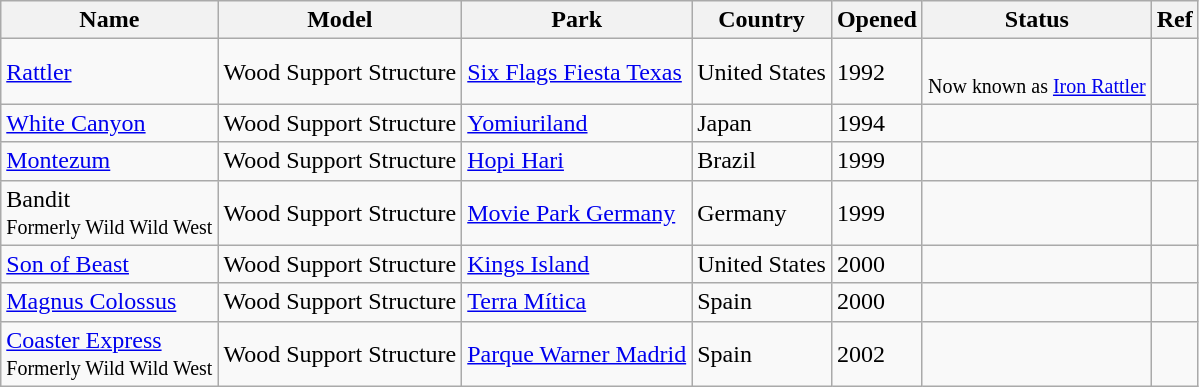<table class="wikitable sortable">
<tr>
<th>Name</th>
<th>Model</th>
<th>Park</th>
<th>Country</th>
<th>Opened</th>
<th>Status</th>
<th class="unsortable">Ref</th>
</tr>
<tr>
<td><a href='#'>Rattler</a></td>
<td>Wood Support Structure</td>
<td><a href='#'>Six Flags Fiesta Texas</a></td>
<td> United States</td>
<td>1992</td>
<td><br><small>Now known as <a href='#'>Iron Rattler</a></small></td>
<td></td>
</tr>
<tr>
<td><a href='#'>White Canyon</a></td>
<td>Wood Support Structure</td>
<td><a href='#'>Yomiuriland</a></td>
<td> Japan</td>
<td>1994</td>
<td></td>
<td></td>
</tr>
<tr>
<td><a href='#'>Montezum</a></td>
<td>Wood Support Structure</td>
<td><a href='#'>Hopi Hari</a></td>
<td> Brazil</td>
<td>1999</td>
<td></td>
<td></td>
</tr>
<tr>
<td>Bandit<br><small>Formerly Wild Wild West</small></td>
<td>Wood Support Structure</td>
<td><a href='#'>Movie Park Germany</a></td>
<td> Germany</td>
<td>1999</td>
<td></td>
<td></td>
</tr>
<tr>
<td><a href='#'>Son of Beast</a></td>
<td>Wood Support Structure</td>
<td><a href='#'>Kings Island</a></td>
<td> United States</td>
<td>2000</td>
<td></td>
<td></td>
</tr>
<tr>
<td><a href='#'>Magnus Colossus</a></td>
<td>Wood Support Structure</td>
<td><a href='#'>Terra Mítica</a></td>
<td> Spain</td>
<td>2000</td>
<td></td>
<td></td>
</tr>
<tr>
<td><a href='#'>Coaster Express</a><br><small>Formerly Wild Wild West</small></td>
<td>Wood Support Structure</td>
<td><a href='#'>Parque Warner Madrid</a></td>
<td> Spain</td>
<td>2002</td>
<td></td>
<td></td>
</tr>
</table>
